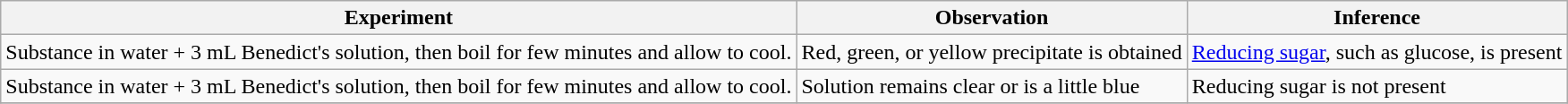<table class="wikitable" border="1">
<tr>
<th>Experiment</th>
<th>Observation</th>
<th>Inference</th>
</tr>
<tr>
<td>Substance in water + 3 mL Benedict's solution, then boil for few minutes and allow to cool.</td>
<td>Red, green, or yellow precipitate is obtained</td>
<td><a href='#'>Reducing sugar</a>, such as glucose, is present</td>
</tr>
<tr>
<td>Substance in water + 3 mL Benedict's solution, then boil for few minutes and allow to cool.</td>
<td>Solution remains clear or is a little blue</td>
<td>Reducing sugar is not present</td>
</tr>
<tr>
</tr>
</table>
